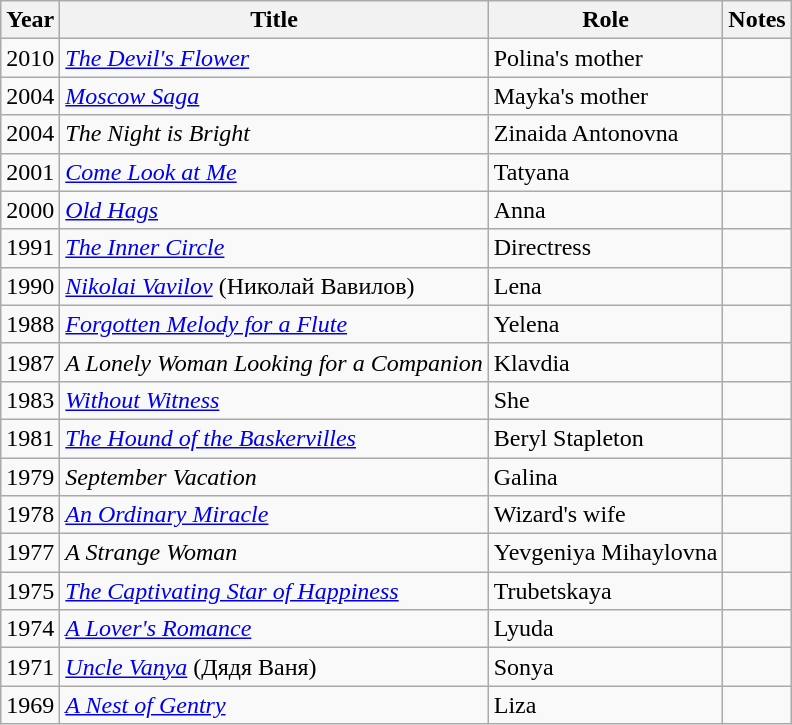<table class="wikitable sortable">
<tr 2016. >
<th>Year</th>
<th>Title</th>
<th>Role</th>
<th class="unsortable">Notes</th>
</tr>
<tr>
<td>2010</td>
<td><em><a href='#'>The Devil's Flower</a></em></td>
<td>Polina's mother</td>
<td></td>
</tr>
<tr>
<td>2004</td>
<td><em><a href='#'>Moscow Saga</a></em></td>
<td>Mayka's mother</td>
<td></td>
</tr>
<tr>
<td>2004</td>
<td><em>The Night is Bright</em></td>
<td>Zinaida Antonovna</td>
<td></td>
</tr>
<tr>
<td>2001</td>
<td><em><a href='#'>Come Look at Me</a></em></td>
<td>Tatyana</td>
<td></td>
</tr>
<tr>
<td>2000</td>
<td><em><a href='#'>Old Hags</a></em></td>
<td>Anna</td>
<td></td>
</tr>
<tr>
<td>1991</td>
<td><em><a href='#'>The Inner Circle</a></em></td>
<td>Directress</td>
<td></td>
</tr>
<tr>
<td>1990</td>
<td><em><a href='#'>Nikolai Vavilov</a></em> (Николай Вавилов)</td>
<td>Lena</td>
<td></td>
</tr>
<tr>
<td>1988</td>
<td><em><a href='#'>Forgotten Melody for a Flute</a></em></td>
<td>Yelena</td>
<td></td>
</tr>
<tr>
<td>1987</td>
<td><em>A Lonely Woman Looking for a Companion</em></td>
<td>Klavdia</td>
<td></td>
</tr>
<tr>
<td>1983</td>
<td><em><a href='#'>Without Witness</a></em></td>
<td>She</td>
<td></td>
</tr>
<tr>
<td>1981</td>
<td><em><a href='#'>The Hound of the Baskervilles</a></em></td>
<td>Beryl Stapleton</td>
<td></td>
</tr>
<tr>
<td>1979</td>
<td><em>September Vacation</em></td>
<td>Galina</td>
<td></td>
</tr>
<tr>
<td>1978</td>
<td><em><a href='#'>An Ordinary Miracle</a></em></td>
<td>Wizard's wife</td>
<td></td>
</tr>
<tr>
<td>1977</td>
<td><em>A Strange Woman</em></td>
<td>Yevgeniya Mihaylovna</td>
<td></td>
</tr>
<tr>
<td>1975</td>
<td><em><a href='#'>The Captivating Star of Happiness</a></em></td>
<td>Trubetskaya</td>
<td></td>
</tr>
<tr>
<td>1974</td>
<td><em><a href='#'>A Lover's Romance</a></em></td>
<td>Lyuda</td>
<td></td>
</tr>
<tr>
<td>1971</td>
<td><em><a href='#'>Uncle Vanya</a></em> (Дядя Ваня)</td>
<td>Sonya</td>
<td></td>
</tr>
<tr>
<td>1969</td>
<td><a href='#'><em>A Nest of Gentry</em></a></td>
<td>Liza</td>
<td></td>
</tr>
</table>
